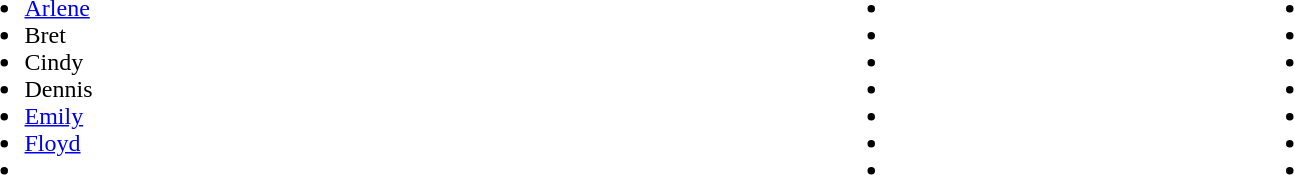<table width="90%">
<tr>
<td><br><ul><li><a href='#'>Arlene</a></li><li>Bret</li><li>Cindy</li><li>Dennis</li><li><a href='#'>Emily</a></li><li><a href='#'>Floyd</a></li><li></li></ul></td>
<td><br><ul><li></li><li></li><li></li><li></li><li></li><li></li><li></li></ul></td>
<td><br><ul><li></li><li></li><li></li><li></li><li></li><li></li><li></li></ul></td>
</tr>
</table>
